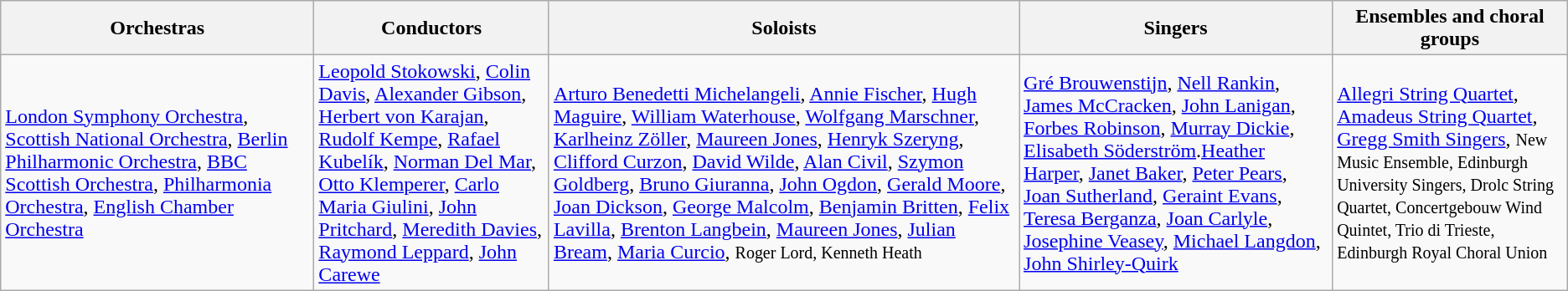<table class="wikitable toptextcells">
<tr class="hintergrundfarbe5">
<th style="width:20%;">Orchestras</th>
<th style="width:15%;">Conductors</th>
<th style="width:30%;">Soloists</th>
<th style="width:20%;">Singers</th>
<th style="width:15%;">Ensembles and choral groups</th>
</tr>
<tr>
<td><a href='#'>London Symphony Orchestra</a>, <a href='#'>Scottish National Orchestra</a>, <a href='#'>Berlin Philharmonic Orchestra</a>, <a href='#'>BBC Scottish Orchestra</a>, <a href='#'>Philharmonia Orchestra</a>, <a href='#'>English Chamber Orchestra</a></td>
<td><a href='#'>Leopold Stokowski</a>, <a href='#'>Colin Davis</a>, <a href='#'>Alexander Gibson</a>, <a href='#'>Herbert von Karajan</a>, <a href='#'>Rudolf Kempe</a>, <a href='#'>Rafael Kubelík</a>, <a href='#'>Norman Del Mar</a>, <a href='#'>Otto Klemperer</a>, <a href='#'>Carlo Maria Giulini</a>, <a href='#'>John Pritchard</a>, <a href='#'>Meredith Davies</a>, <a href='#'>Raymond Leppard</a>, <a href='#'>John Carewe</a></td>
<td><a href='#'>Arturo Benedetti Michelangeli</a>, <a href='#'>Annie Fischer</a>, <a href='#'>Hugh Maguire</a>, <a href='#'>William Waterhouse</a>, <a href='#'>Wolfgang Marschner</a>, <a href='#'>Karlheinz Zöller</a>, <a href='#'>Maureen Jones</a>, <a href='#'>Henryk Szeryng</a>, <a href='#'>Clifford Curzon</a>, <a href='#'>David Wilde</a>, <a href='#'>Alan Civil</a>, <a href='#'>Szymon Goldberg</a>, <a href='#'>Bruno Giuranna</a>, <a href='#'>John Ogdon</a>, <a href='#'>Gerald Moore</a>, <a href='#'>Joan Dickson</a>, <a href='#'>George Malcolm</a>, <a href='#'>Benjamin Britten</a>, <a href='#'>Felix Lavilla</a>, <a href='#'>Brenton Langbein</a>, <a href='#'>Maureen Jones</a>, <a href='#'>Julian Bream</a>, <a href='#'>Maria Curcio</a>, <small>Roger Lord, Kenneth Heath</small></td>
<td><a href='#'>Gré Brouwenstijn</a>, <a href='#'>Nell Rankin</a>, <a href='#'>James McCracken</a>, <a href='#'>John Lanigan</a>, <a href='#'>Forbes Robinson</a>, <a href='#'>Murray Dickie</a>, <a href='#'>Elisabeth Söderström</a>.<a href='#'>Heather Harper</a>, <a href='#'>Janet Baker</a>, <a href='#'>Peter Pears</a>, <a href='#'>Joan Sutherland</a>, <a href='#'>Geraint Evans</a>, <a href='#'>Teresa Berganza</a>, <a href='#'>Joan Carlyle</a>, <a href='#'>Josephine Veasey</a>, <a href='#'>Michael Langdon</a>, <a href='#'>John Shirley-Quirk</a></td>
<td><a href='#'>Allegri String Quartet</a>, <a href='#'>Amadeus String Quartet</a>, <a href='#'>Gregg Smith Singers</a>, <small>New Music Ensemble, Edinburgh University Singers, Drolc String Quartet, Concertgebouw Wind Quintet, Trio di Trieste, Edinburgh Royal Choral Union</small></td>
</tr>
</table>
